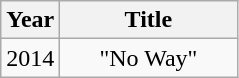<table class="wikitable" style="text-align:center;">
<tr>
<th width=25%>Year</th>
<th width=75%>Title</th>
</tr>
<tr>
<td>2014</td>
<td>"No Way"</td>
</tr>
</table>
